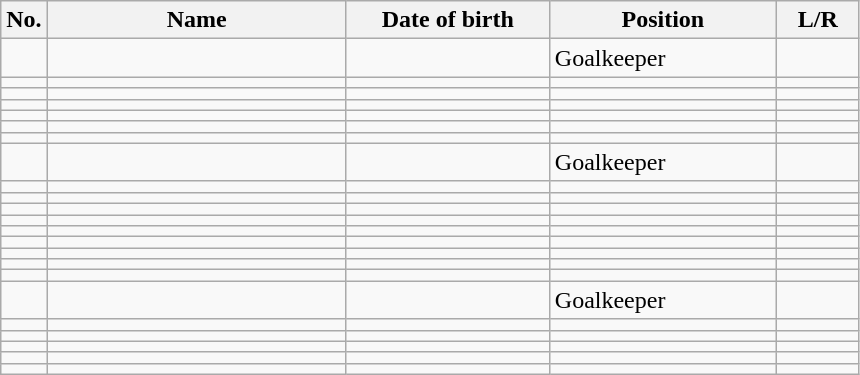<table class="wikitable sortable" style=font-size:100%; text-align:center;>
<tr>
<th>No.</th>
<th style=width:12em>Name</th>
<th style=width:8em>Date of birth</th>
<th style=width:9em>Position</th>
<th style=width:3em>L/R</th>
</tr>
<tr>
<td></td>
<td align=left></td>
<td align=right></td>
<td>Goalkeeper</td>
<td></td>
</tr>
<tr>
<td></td>
<td align=left></td>
<td align=right></td>
<td></td>
<td></td>
</tr>
<tr>
<td></td>
<td align=left></td>
<td align=right></td>
<td></td>
<td></td>
</tr>
<tr>
<td></td>
<td align=left></td>
<td align=right></td>
<td></td>
<td></td>
</tr>
<tr>
<td></td>
<td align=left></td>
<td align=right></td>
<td></td>
<td></td>
</tr>
<tr>
<td></td>
<td align=left></td>
<td align=right></td>
<td></td>
<td></td>
</tr>
<tr>
<td></td>
<td align=left></td>
<td align=right></td>
<td></td>
<td></td>
</tr>
<tr>
<td></td>
<td align=left></td>
<td align=right></td>
<td>Goalkeeper</td>
<td></td>
</tr>
<tr>
<td></td>
<td align=left></td>
<td align=right></td>
<td></td>
<td></td>
</tr>
<tr>
<td></td>
<td align=left></td>
<td align=right></td>
<td></td>
<td></td>
</tr>
<tr>
<td></td>
<td align=left></td>
<td align=right></td>
<td></td>
<td></td>
</tr>
<tr>
<td></td>
<td align=left></td>
<td align=right></td>
<td></td>
<td></td>
</tr>
<tr>
<td></td>
<td align=left></td>
<td align=right></td>
<td></td>
<td></td>
</tr>
<tr>
<td></td>
<td align=left></td>
<td align=right></td>
<td></td>
<td></td>
</tr>
<tr>
<td></td>
<td align=left></td>
<td align=right></td>
<td></td>
<td></td>
</tr>
<tr>
<td></td>
<td align=left></td>
<td align=right></td>
<td></td>
<td></td>
</tr>
<tr>
<td></td>
<td align=left></td>
<td align=right></td>
<td></td>
<td></td>
</tr>
<tr>
<td></td>
<td align=left></td>
<td align=right></td>
<td>Goalkeeper</td>
<td></td>
</tr>
<tr>
<td></td>
<td align=left></td>
<td align=right></td>
<td></td>
<td></td>
</tr>
<tr>
<td></td>
<td align=left></td>
<td align=right></td>
<td></td>
<td></td>
</tr>
<tr>
<td></td>
<td align=left></td>
<td align=right></td>
<td></td>
<td></td>
</tr>
<tr>
<td></td>
<td align=left></td>
<td align=right></td>
<td></td>
<td></td>
</tr>
<tr>
<td></td>
<td align=left></td>
<td align=right></td>
<td></td>
<td></td>
</tr>
</table>
